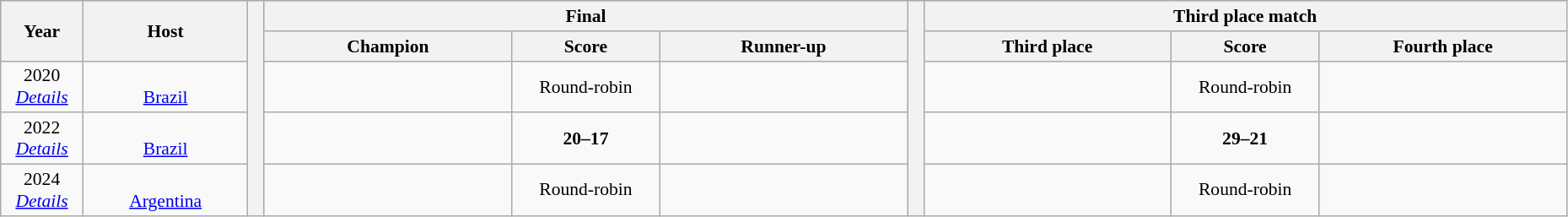<table class="wikitable" style="font-size:90%; width: 98%; text-align: center;">
<tr bgcolor=#C1D8FF>
<th rowspan=2 width=5%>Year</th>
<th rowspan=2 width=10%>Host</th>
<th width=1% rowspan=5 bgcolor=ffffff></th>
<th colspan=3>Final</th>
<th width=1% rowspan=5 bgcolor=ffffff></th>
<th colspan=3>Third place match</th>
</tr>
<tr bgcolor=#EFEFEF>
<th width=15%>Champion</th>
<th width=9%>Score</th>
<th width=15%>Runner-up</th>
<th width=15%>Third place</th>
<th width=9%>Score</th>
<th width=15%>Fourth place</th>
</tr>
<tr>
<td>2020<br><em><a href='#'>Details</a></em></td>
<td><br><a href='#'>Brazil</a></td>
<td><strong></strong></td>
<td>Round-robin</td>
<td></td>
<td></td>
<td>Round-robin</td>
<td></td>
</tr>
<tr>
<td>2022<br><em><a href='#'>Details</a></em></td>
<td><br><a href='#'>Brazil</a></td>
<td><strong></strong></td>
<td><strong>20–17</strong></td>
<td></td>
<td></td>
<td><strong>29–21</strong></td>
<td></td>
</tr>
<tr>
<td>2024<br><em><a href='#'>Details</a></em></td>
<td><br><a href='#'>Argentina</a></td>
<td><strong></strong></td>
<td>Round-robin</td>
<td></td>
<td></td>
<td>Round-robin</td>
<td></td>
</tr>
</table>
